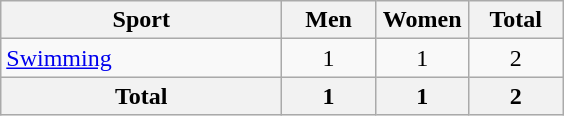<table class="wikitable sortable" style="text-align:center;">
<tr>
<th width=180>Sport</th>
<th width=55>Men</th>
<th width=55>Women</th>
<th width=55>Total</th>
</tr>
<tr>
<td align=left><a href='#'>Swimming</a></td>
<td>1</td>
<td>1</td>
<td>2</td>
</tr>
<tr>
<th>Total</th>
<th>1</th>
<th>1</th>
<th>2</th>
</tr>
</table>
